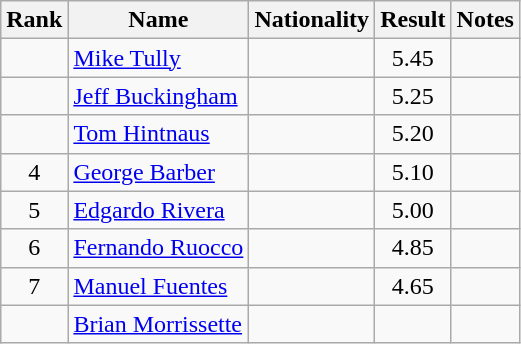<table class="wikitable sortable" style="text-align:center">
<tr>
<th>Rank</th>
<th>Name</th>
<th>Nationality</th>
<th>Result</th>
<th>Notes</th>
</tr>
<tr>
<td></td>
<td align=left><a href='#'>Mike Tully</a></td>
<td align=left></td>
<td>5.45</td>
<td></td>
</tr>
<tr>
<td></td>
<td align=left><a href='#'>Jeff Buckingham</a></td>
<td align=left></td>
<td>5.25</td>
<td></td>
</tr>
<tr>
<td></td>
<td align=left><a href='#'>Tom Hintnaus</a></td>
<td align=left></td>
<td>5.20</td>
<td></td>
</tr>
<tr>
<td>4</td>
<td align=left><a href='#'>George Barber</a></td>
<td align=left></td>
<td>5.10</td>
<td></td>
</tr>
<tr>
<td>5</td>
<td align=left><a href='#'>Edgardo Rivera</a></td>
<td align=left></td>
<td>5.00</td>
<td></td>
</tr>
<tr>
<td>6</td>
<td align=left><a href='#'>Fernando Ruocco</a></td>
<td align=left></td>
<td>4.85</td>
<td></td>
</tr>
<tr>
<td>7</td>
<td align=left><a href='#'>Manuel Fuentes</a></td>
<td align=left></td>
<td>4.65</td>
<td></td>
</tr>
<tr>
<td></td>
<td align=left><a href='#'>Brian Morrissette</a></td>
<td align=left></td>
<td></td>
<td></td>
</tr>
</table>
